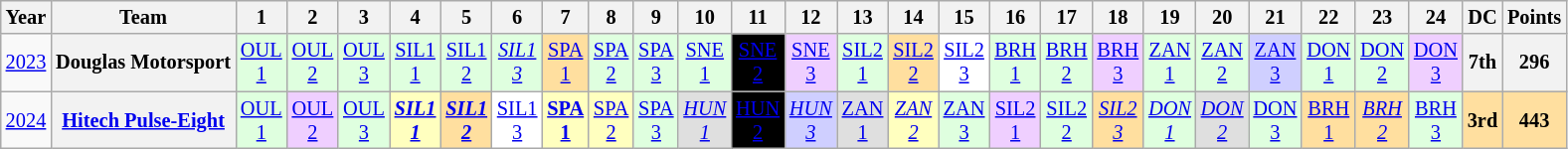<table class="wikitable" style="text-align:center; font-size:85%">
<tr>
<th>Year</th>
<th>Team</th>
<th>1</th>
<th>2</th>
<th>3</th>
<th>4</th>
<th>5</th>
<th>6</th>
<th>7</th>
<th>8</th>
<th>9</th>
<th>10</th>
<th>11</th>
<th>12</th>
<th>13</th>
<th>14</th>
<th>15</th>
<th>16</th>
<th>17</th>
<th>18</th>
<th>19</th>
<th>20</th>
<th>21</th>
<th>22</th>
<th>23</th>
<th>24</th>
<th>DC</th>
<th>Points</th>
</tr>
<tr>
<td><a href='#'>2023</a></td>
<th nowrap>Douglas Motorsport</th>
<td style="background:#DFFFDF;"><a href='#'>OUL<br>1</a><br></td>
<td style="background:#DFFFDF;"><a href='#'>OUL<br>2</a><br></td>
<td style="background:#DFFFDF;"><a href='#'>OUL<br>3</a><br></td>
<td style="background:#DFFFDF;"><a href='#'>SIL1<br>1</a><br></td>
<td style="background:#DFFFDF;"><a href='#'>SIL1<br>2</a><br></td>
<td style="background:#DFFFDF;"><em><a href='#'>SIL1<br>3</a></em><br></td>
<td style="background:#FFDF9F;"><a href='#'>SPA<br>1</a><br></td>
<td style="background:#DFFFDF;"><a href='#'>SPA<br>2</a><br></td>
<td style="background:#DFFFDF;"><a href='#'>SPA<br>3</a><br></td>
<td style="background:#DFFFDF;"><a href='#'>SNE<br>1</a><br></td>
<td style="background:#000000;color:white"><a href='#'><span>SNE<br>2</span></a><br></td>
<td style="background:#EFCFFF;"><a href='#'>SNE<br>3</a><br></td>
<td style="background:#DFFFDF;"><a href='#'>SIL2<br>1</a><br></td>
<td style="background:#FFDF9F;"><a href='#'>SIL2<br>2</a><br></td>
<td style="background:#FFFFFF;"><a href='#'>SIL2<br>3</a><br></td>
<td style="background:#DFFFDF;"><a href='#'>BRH<br>1</a><br></td>
<td style="background:#DFFFDF;"><a href='#'>BRH<br>2</a><br></td>
<td style="background:#EFCFFF;"><a href='#'>BRH<br>3</a><br></td>
<td style="background:#DFFFDF;"><a href='#'>ZAN<br>1</a><br></td>
<td style="background:#DFFFDF;"><a href='#'>ZAN<br>2</a><br></td>
<td style="background:#CFCFFF;"><a href='#'>ZAN<br>3</a><br></td>
<td style="background:#DFFFDF;"><a href='#'>DON<br>1</a><br></td>
<td style="background:#DFFFDF;"><a href='#'>DON<br>2</a><br></td>
<td style="background:#EFCFFF;"><a href='#'>DON<br>3</a><br></td>
<th>7th</th>
<th>296</th>
</tr>
<tr>
<td><a href='#'>2024</a></td>
<th nowrap><a href='#'>Hitech Pulse-Eight</a></th>
<td style="background:#DFFFDF;"><a href='#'>OUL<br>1</a><br></td>
<td style="background:#EFCFFF;"><a href='#'>OUL<br>2</a><br></td>
<td style="background:#DFFFDF;"><a href='#'>OUL<br>3</a><br></td>
<td style="background:#FFFFBF;"><strong><em><a href='#'>SIL1<br>1</a></em></strong><br></td>
<td style="background:#FFDF9F;"><strong><em><a href='#'>SIL1<br>2</a></em></strong><br></td>
<td style="background:#FFFFFF;"><a href='#'>SIL1<br>3</a><br></td>
<td style="background:#FFFFBF;"><strong><a href='#'>SPA<br>1</a></strong><br></td>
<td style="background:#FFFFBF;"><a href='#'>SPA<br>2</a><br></td>
<td style="background:#DFFFDF;"><a href='#'>SPA<br>3</a><br></td>
<td style="background:#DFDFDF;"><em><a href='#'>HUN<br>1</a></em><br></td>
<td style="background:#000000;color:white;"><a href='#'><span>HUN<br>2</span></a><br></td>
<td style="background:#CFCFFF;"><em><a href='#'>HUN<br>3</a></em><br></td>
<td style="background:#DFDFDF;"><a href='#'>ZAN<br>1</a><br></td>
<td style="background:#FFFFBF;"><em><a href='#'>ZAN<br>2</a></em><br></td>
<td style="background:#DFFFDF;"><a href='#'>ZAN<br>3</a><br></td>
<td style="background:#EFCFFF;"><a href='#'>SIL2<br>1</a><br></td>
<td style="background:#DFFFDF;"><a href='#'>SIL2<br>2</a><br></td>
<td style="background:#FFDF9F;"><em><a href='#'>SIL2<br>3</a></em><br></td>
<td style="background:#DFFFDF;"><em><a href='#'>DON<br>1</a></em><br></td>
<td style="background:#DFDFDF;"><em><a href='#'>DON<br>2</a></em><br></td>
<td style="background:#DFFFDF;"><a href='#'>DON<br>3</a><br></td>
<td style="background:#FFDF9F;"><a href='#'>BRH<br>1</a><br></td>
<td style="background:#FFDF9F;"><em><a href='#'>BRH<br>2</a></em><br></td>
<td style="background:#DFFFDF;"><a href='#'>BRH<br>3</a><br></td>
<th style="background:#FFDF9F;">3rd</th>
<th style="background:#FFDF9F;">443</th>
</tr>
</table>
